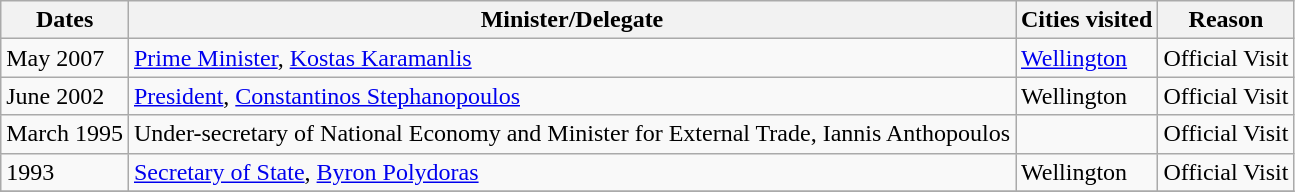<table class=wikitable>
<tr>
<th>Dates</th>
<th>Minister/Delegate</th>
<th>Cities visited</th>
<th>Reason</th>
</tr>
<tr>
<td>May 2007</td>
<td><a href='#'>Prime Minister</a>, <a href='#'>Kostas Karamanlis</a></td>
<td><a href='#'>Wellington</a></td>
<td>Official Visit</td>
</tr>
<tr>
<td>June 2002</td>
<td><a href='#'>President</a>, <a href='#'>Constantinos Stephanopoulos</a></td>
<td>Wellington</td>
<td>Official Visit</td>
</tr>
<tr>
<td>March 1995</td>
<td>Under-secretary of National Economy and Minister for External Trade, Iannis Anthopoulos</td>
<td></td>
<td>Official Visit</td>
</tr>
<tr>
<td>1993</td>
<td><a href='#'>Secretary of State</a>, <a href='#'>Byron Polydoras</a></td>
<td>Wellington</td>
<td>Official Visit</td>
</tr>
<tr>
</tr>
</table>
